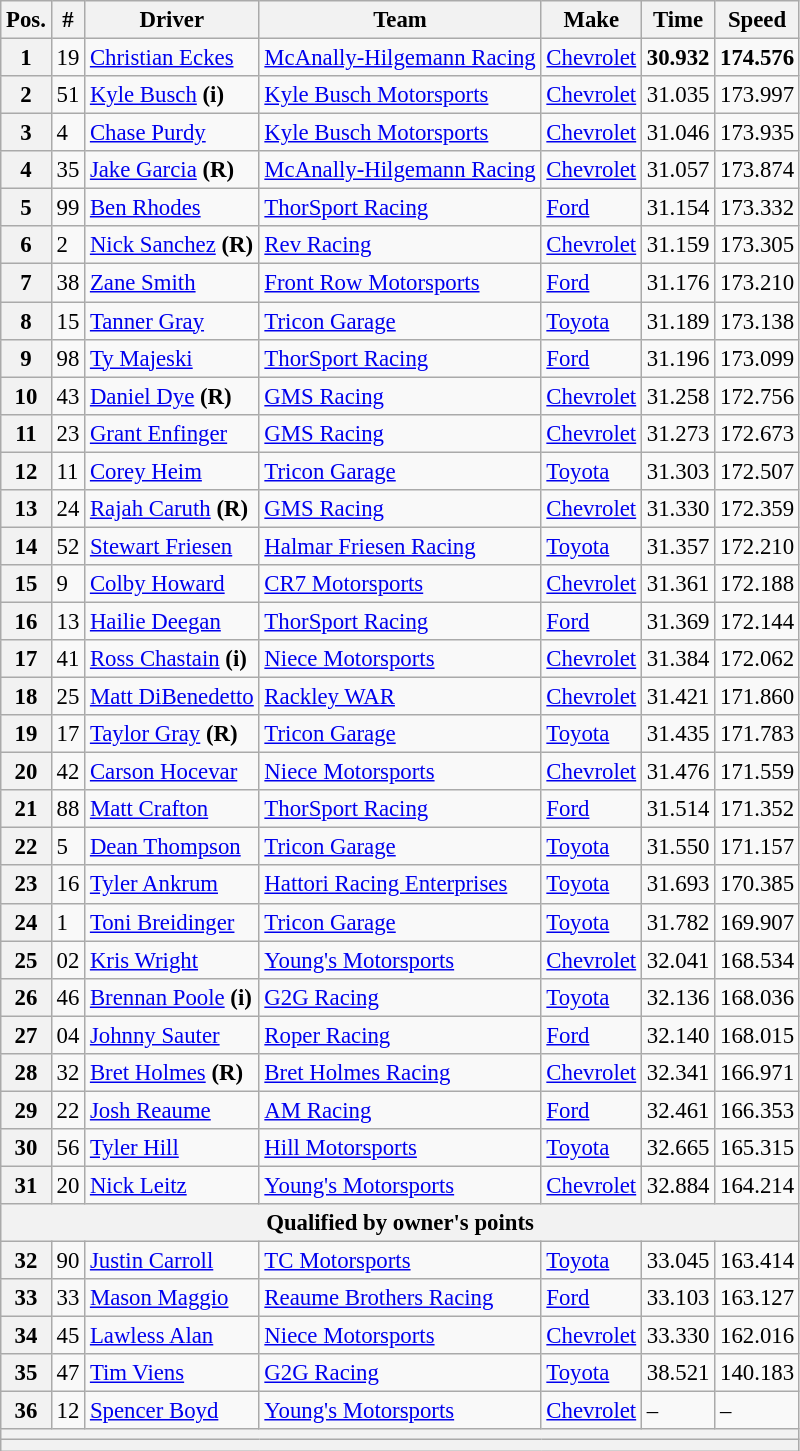<table class="wikitable" style="font-size:95%">
<tr>
<th>Pos.</th>
<th>#</th>
<th>Driver</th>
<th>Team</th>
<th>Make</th>
<th>Time</th>
<th>Speed</th>
</tr>
<tr>
<th>1</th>
<td>19</td>
<td><a href='#'>Christian Eckes</a></td>
<td><a href='#'>McAnally-Hilgemann Racing</a></td>
<td><a href='#'>Chevrolet</a></td>
<td><strong>30.932</strong></td>
<td><strong>174.576</strong></td>
</tr>
<tr>
<th>2</th>
<td>51</td>
<td><a href='#'>Kyle Busch</a> <strong>(i)</strong></td>
<td><a href='#'>Kyle Busch Motorsports</a></td>
<td><a href='#'>Chevrolet</a></td>
<td>31.035</td>
<td>173.997</td>
</tr>
<tr>
<th>3</th>
<td>4</td>
<td><a href='#'>Chase Purdy</a></td>
<td><a href='#'>Kyle Busch Motorsports</a></td>
<td><a href='#'>Chevrolet</a></td>
<td>31.046</td>
<td>173.935</td>
</tr>
<tr>
<th>4</th>
<td>35</td>
<td><a href='#'>Jake Garcia</a> <strong>(R)</strong></td>
<td><a href='#'>McAnally-Hilgemann Racing</a></td>
<td><a href='#'>Chevrolet</a></td>
<td>31.057</td>
<td>173.874</td>
</tr>
<tr>
<th>5</th>
<td>99</td>
<td><a href='#'>Ben Rhodes</a></td>
<td><a href='#'>ThorSport Racing</a></td>
<td><a href='#'>Ford</a></td>
<td>31.154</td>
<td>173.332</td>
</tr>
<tr>
<th>6</th>
<td>2</td>
<td><a href='#'>Nick Sanchez</a> <strong>(R)</strong></td>
<td><a href='#'>Rev Racing</a></td>
<td><a href='#'>Chevrolet</a></td>
<td>31.159</td>
<td>173.305</td>
</tr>
<tr>
<th>7</th>
<td>38</td>
<td><a href='#'>Zane Smith</a></td>
<td><a href='#'>Front Row Motorsports</a></td>
<td><a href='#'>Ford</a></td>
<td>31.176</td>
<td>173.210</td>
</tr>
<tr>
<th>8</th>
<td>15</td>
<td><a href='#'>Tanner Gray</a></td>
<td><a href='#'>Tricon Garage</a></td>
<td><a href='#'>Toyota</a></td>
<td>31.189</td>
<td>173.138</td>
</tr>
<tr>
<th>9</th>
<td>98</td>
<td><a href='#'>Ty Majeski</a></td>
<td><a href='#'>ThorSport Racing</a></td>
<td><a href='#'>Ford</a></td>
<td>31.196</td>
<td>173.099</td>
</tr>
<tr>
<th>10</th>
<td>43</td>
<td><a href='#'>Daniel Dye</a> <strong>(R)</strong></td>
<td><a href='#'>GMS Racing</a></td>
<td><a href='#'>Chevrolet</a></td>
<td>31.258</td>
<td>172.756</td>
</tr>
<tr>
<th>11</th>
<td>23</td>
<td><a href='#'>Grant Enfinger</a></td>
<td><a href='#'>GMS Racing</a></td>
<td><a href='#'>Chevrolet</a></td>
<td>31.273</td>
<td>172.673</td>
</tr>
<tr>
<th>12</th>
<td>11</td>
<td><a href='#'>Corey Heim</a></td>
<td><a href='#'>Tricon Garage</a></td>
<td><a href='#'>Toyota</a></td>
<td>31.303</td>
<td>172.507</td>
</tr>
<tr>
<th>13</th>
<td>24</td>
<td><a href='#'>Rajah Caruth</a> <strong>(R)</strong></td>
<td><a href='#'>GMS Racing</a></td>
<td><a href='#'>Chevrolet</a></td>
<td>31.330</td>
<td>172.359</td>
</tr>
<tr>
<th>14</th>
<td>52</td>
<td><a href='#'>Stewart Friesen</a></td>
<td><a href='#'>Halmar Friesen Racing</a></td>
<td><a href='#'>Toyota</a></td>
<td>31.357</td>
<td>172.210</td>
</tr>
<tr>
<th>15</th>
<td>9</td>
<td><a href='#'>Colby Howard</a></td>
<td><a href='#'>CR7 Motorsports</a></td>
<td><a href='#'>Chevrolet</a></td>
<td>31.361</td>
<td>172.188</td>
</tr>
<tr>
<th>16</th>
<td>13</td>
<td><a href='#'>Hailie Deegan</a></td>
<td><a href='#'>ThorSport Racing</a></td>
<td><a href='#'>Ford</a></td>
<td>31.369</td>
<td>172.144</td>
</tr>
<tr>
<th>17</th>
<td>41</td>
<td><a href='#'>Ross Chastain</a> <strong>(i)</strong></td>
<td><a href='#'>Niece Motorsports</a></td>
<td><a href='#'>Chevrolet</a></td>
<td>31.384</td>
<td>172.062</td>
</tr>
<tr>
<th>18</th>
<td>25</td>
<td><a href='#'>Matt DiBenedetto</a></td>
<td><a href='#'>Rackley WAR</a></td>
<td><a href='#'>Chevrolet</a></td>
<td>31.421</td>
<td>171.860</td>
</tr>
<tr>
<th>19</th>
<td>17</td>
<td><a href='#'>Taylor Gray</a> <strong>(R)</strong></td>
<td><a href='#'>Tricon Garage</a></td>
<td><a href='#'>Toyota</a></td>
<td>31.435</td>
<td>171.783</td>
</tr>
<tr>
<th>20</th>
<td>42</td>
<td><a href='#'>Carson Hocevar</a></td>
<td><a href='#'>Niece Motorsports</a></td>
<td><a href='#'>Chevrolet</a></td>
<td>31.476</td>
<td>171.559</td>
</tr>
<tr>
<th>21</th>
<td>88</td>
<td><a href='#'>Matt Crafton</a></td>
<td><a href='#'>ThorSport Racing</a></td>
<td><a href='#'>Ford</a></td>
<td>31.514</td>
<td>171.352</td>
</tr>
<tr>
<th>22</th>
<td>5</td>
<td><a href='#'>Dean Thompson</a></td>
<td><a href='#'>Tricon Garage</a></td>
<td><a href='#'>Toyota</a></td>
<td>31.550</td>
<td>171.157</td>
</tr>
<tr>
<th>23</th>
<td>16</td>
<td><a href='#'>Tyler Ankrum</a></td>
<td><a href='#'>Hattori Racing Enterprises</a></td>
<td><a href='#'>Toyota</a></td>
<td>31.693</td>
<td>170.385</td>
</tr>
<tr>
<th>24</th>
<td>1</td>
<td><a href='#'>Toni Breidinger</a></td>
<td><a href='#'>Tricon Garage</a></td>
<td><a href='#'>Toyota</a></td>
<td>31.782</td>
<td>169.907</td>
</tr>
<tr>
<th>25</th>
<td>02</td>
<td><a href='#'>Kris Wright</a></td>
<td><a href='#'>Young's Motorsports</a></td>
<td><a href='#'>Chevrolet</a></td>
<td>32.041</td>
<td>168.534</td>
</tr>
<tr>
<th>26</th>
<td>46</td>
<td><a href='#'>Brennan Poole</a> <strong>(i)</strong></td>
<td><a href='#'>G2G Racing</a></td>
<td><a href='#'>Toyota</a></td>
<td>32.136</td>
<td>168.036</td>
</tr>
<tr>
<th>27</th>
<td>04</td>
<td><a href='#'>Johnny Sauter</a></td>
<td><a href='#'>Roper Racing</a></td>
<td><a href='#'>Ford</a></td>
<td>32.140</td>
<td>168.015</td>
</tr>
<tr>
<th>28</th>
<td>32</td>
<td><a href='#'>Bret Holmes</a> <strong>(R)</strong></td>
<td><a href='#'>Bret Holmes Racing</a></td>
<td><a href='#'>Chevrolet</a></td>
<td>32.341</td>
<td>166.971</td>
</tr>
<tr>
<th>29</th>
<td>22</td>
<td><a href='#'>Josh Reaume</a></td>
<td><a href='#'>AM Racing</a></td>
<td><a href='#'>Ford</a></td>
<td>32.461</td>
<td>166.353</td>
</tr>
<tr>
<th>30</th>
<td>56</td>
<td><a href='#'>Tyler Hill</a></td>
<td><a href='#'>Hill Motorsports</a></td>
<td><a href='#'>Toyota</a></td>
<td>32.665</td>
<td>165.315</td>
</tr>
<tr>
<th>31</th>
<td>20</td>
<td><a href='#'>Nick Leitz</a></td>
<td><a href='#'>Young's Motorsports</a></td>
<td><a href='#'>Chevrolet</a></td>
<td>32.884</td>
<td>164.214</td>
</tr>
<tr>
<th colspan="7">Qualified by owner's points</th>
</tr>
<tr>
<th>32</th>
<td>90</td>
<td><a href='#'>Justin Carroll</a></td>
<td><a href='#'>TC Motorsports</a></td>
<td><a href='#'>Toyota</a></td>
<td>33.045</td>
<td>163.414</td>
</tr>
<tr>
<th>33</th>
<td>33</td>
<td><a href='#'>Mason Maggio</a></td>
<td><a href='#'>Reaume Brothers Racing</a></td>
<td><a href='#'>Ford</a></td>
<td>33.103</td>
<td>163.127</td>
</tr>
<tr>
<th>34</th>
<td>45</td>
<td><a href='#'>Lawless Alan</a></td>
<td><a href='#'>Niece Motorsports</a></td>
<td><a href='#'>Chevrolet</a></td>
<td>33.330</td>
<td>162.016</td>
</tr>
<tr>
<th>35</th>
<td>47</td>
<td><a href='#'>Tim Viens</a></td>
<td><a href='#'>G2G Racing</a></td>
<td><a href='#'>Toyota</a></td>
<td>38.521</td>
<td>140.183</td>
</tr>
<tr>
<th>36</th>
<td>12</td>
<td><a href='#'>Spencer Boyd</a></td>
<td><a href='#'>Young's Motorsports</a></td>
<td><a href='#'>Chevrolet</a></td>
<td>–</td>
<td>–</td>
</tr>
<tr>
<th colspan="7"></th>
</tr>
<tr>
<th colspan="7"></th>
</tr>
</table>
